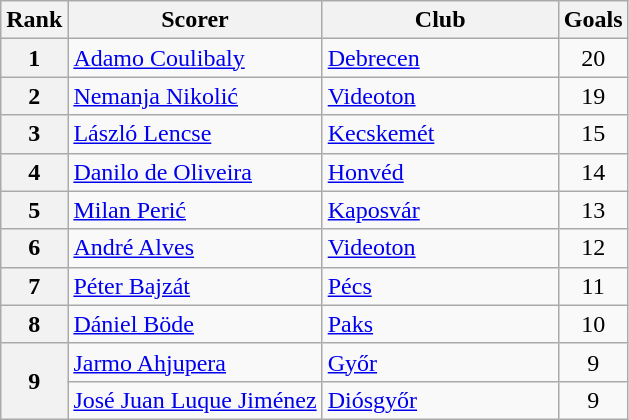<table class="wikitable" style="text-align:center; white-space:nowrap;">
<tr>
<th>Rank</th>
<th>Scorer</th>
<th>Club</th>
<th>Goals</th>
</tr>
<tr>
<th rowspan="1">1</th>
<td width="150" align="left"> <a href='#'>Adamo Coulibaly</a></td>
<td width="150" align="left"><a href='#'>Debrecen</a></td>
<td>20</td>
</tr>
<tr>
<th rowspan="1">2</th>
<td align="left"> <a href='#'>Nemanja Nikolić</a></td>
<td align="left"><a href='#'>Videoton</a></td>
<td>19</td>
</tr>
<tr>
<th rowspan="1">3</th>
<td width="150" align="left"> <a href='#'>László Lencse</a></td>
<td width="150" align="left"><a href='#'>Kecskemét</a></td>
<td>15</td>
</tr>
<tr>
<th rowspan="1">4</th>
<td align="left"> <a href='#'>Danilo de Oliveira</a></td>
<td align="left"><a href='#'>Honvéd</a></td>
<td>14</td>
</tr>
<tr>
<th rowspan="1">5</th>
<td align="left"> <a href='#'>Milan Perić</a></td>
<td align="left"><a href='#'>Kaposvár</a></td>
<td>13</td>
</tr>
<tr>
<th rowspan="1">6</th>
<td align="left"> <a href='#'>André Alves</a></td>
<td align="left"><a href='#'>Videoton</a></td>
<td>12</td>
</tr>
<tr>
<th rowspan="1">7</th>
<td width="150" align="left"> <a href='#'>Péter Bajzát</a></td>
<td width="150" align="left"><a href='#'>Pécs</a></td>
<td>11</td>
</tr>
<tr>
<th rowspan="1">8</th>
<td align="left"> <a href='#'>Dániel Böde</a></td>
<td align="left"><a href='#'>Paks</a></td>
<td>10</td>
</tr>
<tr>
<th rowspan="2">9</th>
<td align="left"> <a href='#'>Jarmo Ahjupera</a></td>
<td align="left"><a href='#'>Győr</a></td>
<td>9</td>
</tr>
<tr>
<td align="left"> <a href='#'>José Juan Luque Jiménez</a></td>
<td align="left"><a href='#'>Diósgyőr</a></td>
<td>9</td>
</tr>
</table>
